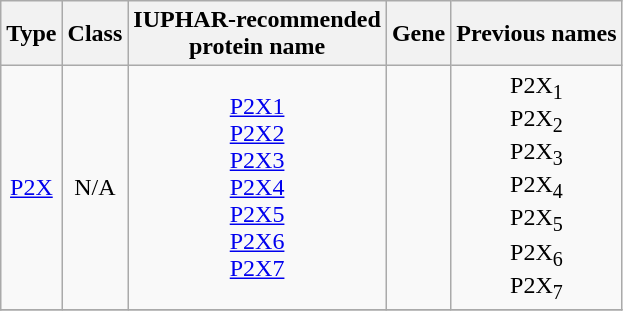<table class="wikitable" style="text-align:center;">
<tr>
<th>Type</th>
<th>Class</th>
<th>IUPHAR-recommended<br> protein name </th>
<th>Gene</th>
<th>Previous names</th>
</tr>
<tr>
<td><a href='#'>P2X</a></td>
<td>N/A</td>
<td><a href='#'>P2X1</a><br><a href='#'>P2X2</a><br><a href='#'>P2X3</a><br><a href='#'>P2X4</a><br><a href='#'>P2X5</a><br><a href='#'>P2X6</a><br><a href='#'>P2X7</a></td>
<td><br><br><br><br><br><br></td>
<td>P2X<sub>1</sub><br>P2X<sub>2</sub><br>P2X<sub>3</sub><br>P2X<sub>4</sub><br>P2X<sub>5</sub><br>P2X<sub>6</sub><br>P2X<sub>7</sub></td>
</tr>
<tr>
</tr>
</table>
